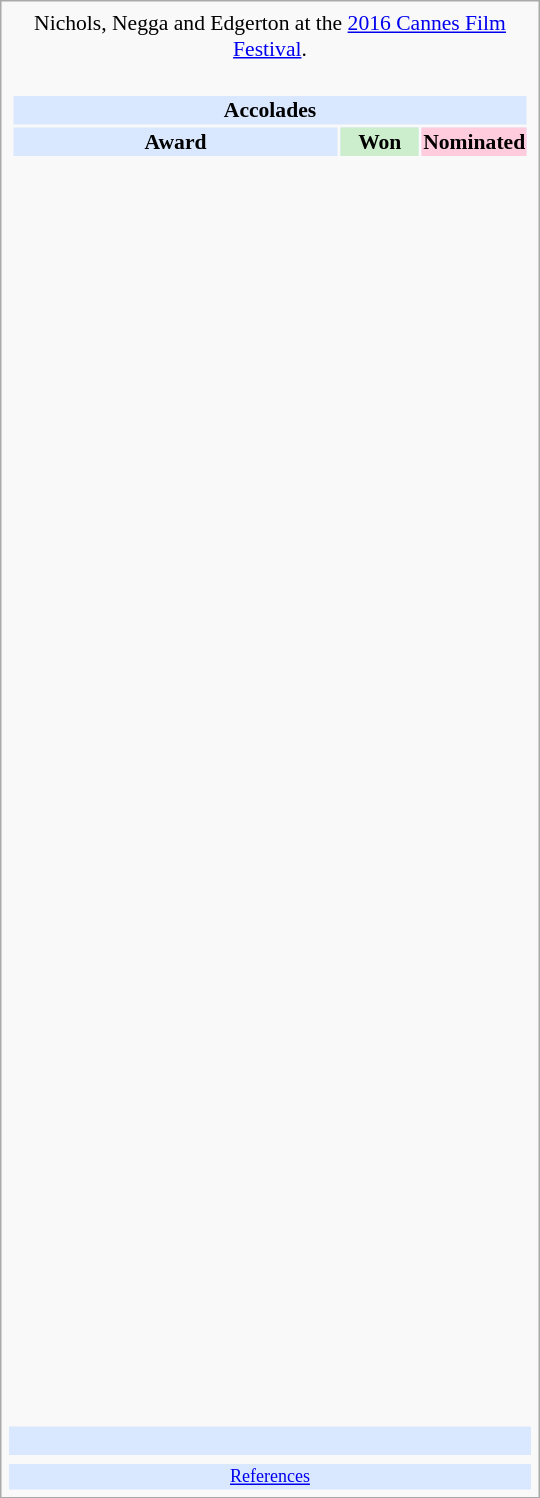<table class="infobox" style="width: 25em; text-align: left; font-size: 90%; vertical-align: middle;">
<tr>
<td colspan="3" style="text-align:center;"> Nichols, Negga and Edgerton at the <a href='#'>2016 Cannes Film Festival</a>.</td>
</tr>
<tr>
<td colspan=3><br><table class="collapsible collapsed" style="width:100%;">
<tr>
<th colspan="3" style="background:#d9e8ff; text-align:center;">Accolades</th>
</tr>
<tr style="background:#d9e8ff; text-align:center; text-align:center;">
<td><strong>Award</strong></td>
<td style="background:#cec; text-size:0.9em; width:50px;"><strong>Won</strong></td>
<td style="background:#fcd; text-size:0.9em; width:50px;"><strong>Nominated</strong></td>
</tr>
<tr>
<td style="text-align:center;"><br></td>
<td></td>
<td></td>
</tr>
<tr>
<td style="text-align:center;"><br></td>
<td></td>
<td></td>
</tr>
<tr>
<td style="text-align:center;"><br></td>
<td></td>
<td></td>
</tr>
<tr>
<td style="text-align:center;"><br></td>
<td></td>
<td></td>
</tr>
<tr>
<td style="text-align:center;"><br></td>
<td></td>
<td></td>
</tr>
<tr>
<td style="text-align:center;"><br></td>
<td></td>
<td></td>
</tr>
<tr>
<td style="text-align:center;"><br></td>
<td></td>
<td></td>
</tr>
<tr>
<td style="text-align:center;"><br></td>
<td></td>
<td></td>
</tr>
<tr>
<td style="text-align:center;"><br></td>
<td></td>
<td></td>
</tr>
<tr>
<td style="text-align:center;"><br></td>
<td></td>
<td></td>
</tr>
<tr>
<td style="text-align:center;"><br></td>
<td></td>
<td></td>
</tr>
<tr>
<td style="text-align:center;"><br></td>
<td></td>
<td></td>
</tr>
<tr>
<td style="text-align:center;"><br></td>
<td></td>
<td></td>
</tr>
<tr>
<td style="text-align:center;"><br></td>
<td></td>
<td></td>
</tr>
<tr>
<td style="text-align:center;"><br></td>
<td></td>
<td></td>
</tr>
<tr>
<td style="text-align:center;"><br></td>
<td></td>
<td></td>
</tr>
<tr>
<td style="text-align:center;"><br></td>
<td></td>
<td></td>
</tr>
<tr>
<td style="text-align:center;"><br></td>
<td></td>
<td></td>
</tr>
<tr>
<td style="text-align:center;"><br></td>
<td></td>
<td></td>
</tr>
<tr>
<td style="text-align:center;"><br></td>
<td></td>
<td></td>
</tr>
<tr>
<td style="text-align:center;"><br></td>
<td></td>
<td></td>
</tr>
<tr>
<td style="text-align:center;"><br></td>
<td></td>
<td></td>
</tr>
<tr>
<td style="text-align:center;"><br></td>
<td></td>
<td></td>
</tr>
<tr>
<td style="text-align:center;"><br></td>
<td></td>
<td></td>
</tr>
<tr>
<td style="text-align:center;"><br></td>
<td></td>
<td></td>
</tr>
<tr>
<td style="text-align:center;"><br></td>
<td></td>
<td></td>
</tr>
<tr>
<td style="text-align:center;"><br></td>
<td></td>
<td></td>
</tr>
<tr>
<td style="text-align:center;"><br></td>
<td></td>
<td></td>
</tr>
<tr>
<td style="text-align:center;"><br></td>
<td></td>
<td></td>
</tr>
<tr>
<td style="text-align:center;"><br></td>
<td></td>
<td></td>
</tr>
<tr>
<td style="text-align:center;"><br></td>
<td></td>
<td></td>
</tr>
<tr>
<td style="text-align:center;"><br></td>
<td></td>
<td></td>
</tr>
<tr>
<td style="text-align:center;"><br></td>
<td></td>
<td></td>
</tr>
<tr>
<td style="text-align:center;"><br></td>
<td></td>
<td></td>
</tr>
<tr>
<td style="text-align:center;"><br></td>
<td></td>
<td></td>
</tr>
<tr>
<td style="text-align:center;"><br></td>
<td></td>
<td></td>
</tr>
<tr>
<td style="text-align:center;"><br></td>
<td></td>
<td></td>
</tr>
<tr>
<td style="text-align:center;"><br></td>
<td></td>
<td></td>
</tr>
<tr>
<td style="text-align:center;"><br></td>
<td></td>
<td></td>
</tr>
<tr>
<td style="text-align:center;"><br></td>
<td></td>
<td></td>
</tr>
<tr>
</tr>
</table>
</td>
</tr>
<tr style="background:#d9e8ff;">
<td style="text-align:center;" colspan="3"><br></td>
</tr>
<tr>
<td></td>
<td></td>
<td></td>
</tr>
<tr style="background:#d9e8ff;">
<td colspan="3" style="font-size: smaller; text-align:center;"><a href='#'>References</a></td>
</tr>
</table>
